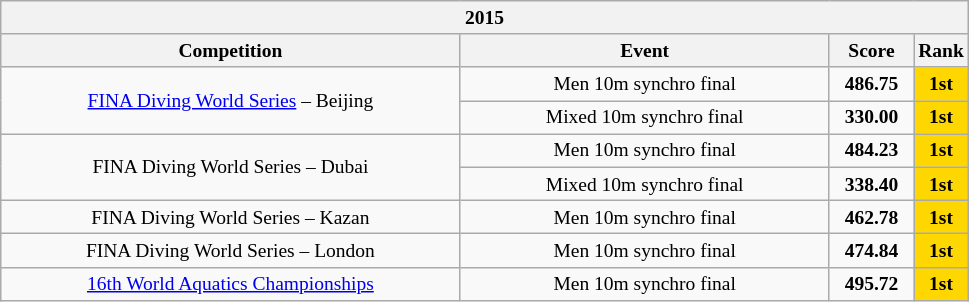<table class="wikitable" style="text-align:center; font-size:small;">
<tr>
<th colspan="4"><strong>2015</strong></th>
</tr>
<tr>
<th width="300">Competition<br></th>
<th width="240">Event</th>
<th width="50">Score</th>
<th width="30">Rank</th>
</tr>
<tr>
<td rowspan="2"><a href='#'>FINA Diving World Series</a> – Beijing</td>
<td>Men 10m synchro final</td>
<td><strong>486.75</strong></td>
<td bgcolor="gold"><strong>1st</strong></td>
</tr>
<tr>
<td>Mixed 10m synchro final</td>
<td><strong>330.00</strong></td>
<td bgcolor="gold"><strong>1st</strong></td>
</tr>
<tr>
<td rowspan="2">FINA Diving World Series – Dubai</td>
<td>Men 10m synchro final</td>
<td><strong>484.23</strong></td>
<td bgcolor="gold"><strong>1st</strong></td>
</tr>
<tr>
<td>Mixed 10m synchro final</td>
<td><strong>338.40</strong></td>
<td bgcolor="gold"><strong>1st</strong></td>
</tr>
<tr>
<td>FINA Diving World Series – Kazan</td>
<td>Men 10m synchro final</td>
<td><strong>462.78</strong></td>
<td bgcolor="gold"><strong>1st</strong></td>
</tr>
<tr>
<td>FINA Diving World Series – London</td>
<td>Men 10m synchro final</td>
<td><strong>474.84</strong></td>
<td bgcolor="gold"><strong>1st</strong></td>
</tr>
<tr>
<td><a href='#'>16th World Aquatics Championships</a></td>
<td>Men 10m synchro final</td>
<td><strong>495.72</strong></td>
<td bgcolor="gold"><strong>1st</strong></td>
</tr>
</table>
